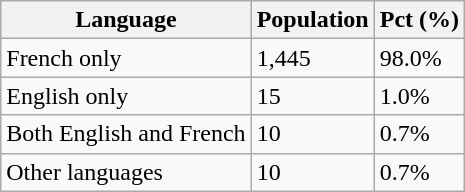<table class="wikitable">
<tr>
<th>Language</th>
<th>Population</th>
<th>Pct (%)</th>
</tr>
<tr>
<td>French only</td>
<td>1,445</td>
<td>98.0%</td>
</tr>
<tr>
<td>English only</td>
<td>15</td>
<td>1.0%</td>
</tr>
<tr>
<td>Both English and French</td>
<td>10</td>
<td>0.7%</td>
</tr>
<tr>
<td>Other languages</td>
<td>10</td>
<td>0.7%</td>
</tr>
</table>
